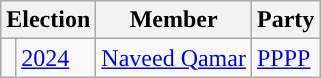<table class="wikitable">
<tr>
<th colspan="2">Election</th>
<th>Member</th>
<th>Party</th>
</tr>
<tr>
<td style="background-color: "></td>
<td><a href='#'>2024</a></td>
<td><a href='#'>Naveed Qamar</a></td>
<td><a href='#'>PPPP</a></td>
</tr>
</table>
